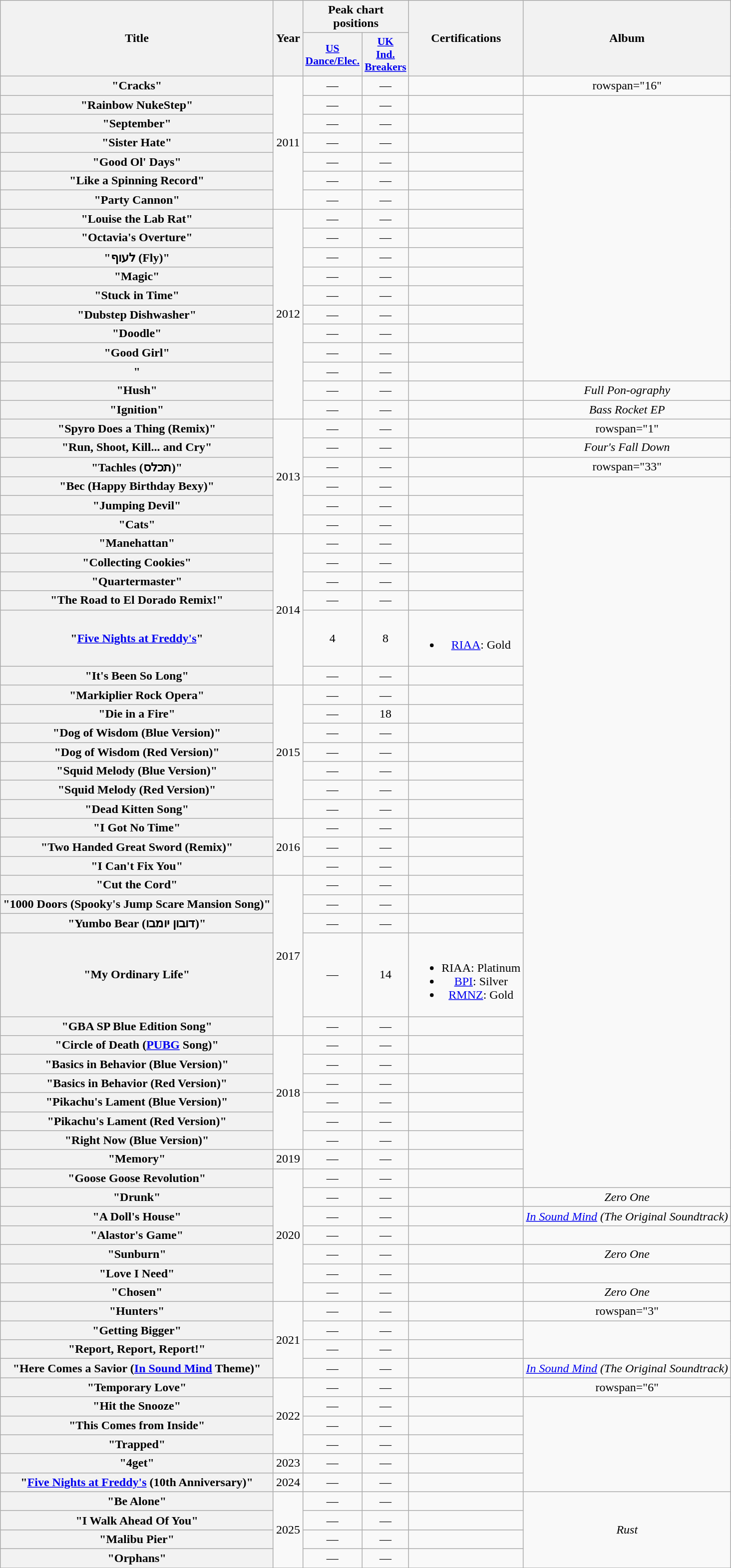<table class="wikitable plainrowheaders" style="text-align:center;" border="1">
<tr>
<th scope="col" rowspan="2">Title<br></th>
<th scope="col" rowspan="2">Year</th>
<th scope="col" colspan="2">Peak chart positions</th>
<th scope="col" rowspan="2">Certifications</th>
<th scope="col" rowspan="2">Album</th>
</tr>
<tr>
<th scope="col" style="width:3em;font-size:90%"><a href='#'>US<br>Dance/Elec.</a><br></th>
<th scope="col" style="width:3em;font-size:90%"><a href='#'>UK<br>Ind.<br>Breakers</a><br></th>
</tr>
<tr>
<th scope="row">"Cracks"</th>
<td rowspan="7">2011</td>
<td>—</td>
<td>—</td>
<td></td>
<td>rowspan="16" </td>
</tr>
<tr>
<th scope="row">"Rainbow NukeStep"</th>
<td>—</td>
<td>—</td>
<td></td>
</tr>
<tr>
<th scope="row">"September"<br></th>
<td>—</td>
<td>—</td>
<td></td>
</tr>
<tr>
<th scope="row">"Sister Hate"<br></th>
<td>—</td>
<td>—</td>
<td></td>
</tr>
<tr>
<th scope="row">"Good Ol' Days"<br></th>
<td>—</td>
<td>—</td>
<td></td>
</tr>
<tr>
<th scope="row">"Like a Spinning Record"</th>
<td>—</td>
<td>—</td>
<td></td>
</tr>
<tr>
<th scope="row">"Party Cannon"</th>
<td>—</td>
<td>—</td>
<td></td>
</tr>
<tr>
<th scope="row">"Louise the Lab Rat"</th>
<td rowspan="11">2012</td>
<td>—</td>
<td>—</td>
<td></td>
</tr>
<tr>
<th scope="row">"Octavia's Overture"</th>
<td>—</td>
<td>—</td>
<td></td>
</tr>
<tr>
<th scope="row">"לעוף (Fly)"</th>
<td>—</td>
<td>—</td>
<td></td>
</tr>
<tr>
<th scope="row">"Magic"<br></th>
<td>—</td>
<td>—</td>
<td></td>
</tr>
<tr>
<th scope="row">"Stuck in Time"<br></th>
<td>—</td>
<td>—</td>
<td></td>
</tr>
<tr>
<th scope="row">"Dubstep Dishwasher"</th>
<td>—</td>
<td>—</td>
<td></td>
</tr>
<tr>
<th scope="row">"Doodle"<br></th>
<td>—</td>
<td>—</td>
<td></td>
</tr>
<tr>
<th scope="row">"Good Girl"<br></th>
<td>—</td>
<td>—</td>
<td></td>
</tr>
<tr>
<th scope="row">"<br></th>
<td>—</td>
<td>—</td>
<td></td>
</tr>
<tr>
<th scope="row">"Hush"<br></th>
<td>—</td>
<td>—</td>
<td></td>
<td><em>Full Pon-ography</em></td>
</tr>
<tr>
<th scope="row">"Ignition"<br></th>
<td>—</td>
<td>—</td>
<td></td>
<td><em>Bass Rocket EP</em></td>
</tr>
<tr>
<th scope="row">"Spyro Does a Thing (Remix)"</th>
<td rowspan="6">2013</td>
<td>—</td>
<td>—</td>
<td></td>
<td>rowspan="1" </td>
</tr>
<tr>
<th scope="row">"Run, Shoot, Kill... and Cry"</th>
<td>—</td>
<td>—</td>
<td></td>
<td><em>Four's Fall Down</em></td>
</tr>
<tr>
<th scope="row">"Tachles (תכלס)"</th>
<td>—</td>
<td>—</td>
<td></td>
<td>rowspan="33" </td>
</tr>
<tr>
<th scope="row">"Bec (Happy Birthday Bexy)"</th>
<td>—</td>
<td>—</td>
<td></td>
</tr>
<tr>
<th scope="row">"Jumping Devil"</th>
<td>—</td>
<td>—</td>
<td></td>
</tr>
<tr>
<th scope="row">"Cats"</th>
<td>—</td>
<td>—</td>
<td></td>
</tr>
<tr>
<th scope="row">"Manehattan"<br></th>
<td rowspan="6">2014</td>
<td>—</td>
<td>—</td>
<td></td>
</tr>
<tr>
<th scope="row">"Collecting Cookies"<br></th>
<td>—</td>
<td>—</td>
<td></td>
</tr>
<tr>
<th scope="row">"Quartermaster"<br></th>
<td>—</td>
<td>—</td>
<td></td>
</tr>
<tr>
<th scope="row">"The Road to El Dorado Remix!"</th>
<td>—</td>
<td>—</td>
<td></td>
</tr>
<tr>
<th scope="row">"<a href='#'>Five Nights at Freddy's</a>"</th>
<td>4</td>
<td>8</td>
<td><br><ul><li><a href='#'>RIAA</a>: Gold</li></ul></td>
</tr>
<tr>
<th scope="row">"It's Been So Long"</th>
<td>—</td>
<td>—</td>
<td></td>
</tr>
<tr>
<th scope="row">"Markiplier Rock Opera"<br></th>
<td rowspan="7">2015</td>
<td>—</td>
<td>—</td>
<td></td>
</tr>
<tr>
<th scope="row">"Die in a Fire"<br></th>
<td>—</td>
<td>18</td>
<td></td>
</tr>
<tr>
<th scope="row">"Dog of Wisdom (Blue Version)"<br></th>
<td>—</td>
<td>—</td>
<td></td>
</tr>
<tr>
<th scope="row">"Dog of Wisdom (Red Version)"<br></th>
<td>—</td>
<td>—</td>
<td></td>
</tr>
<tr>
<th scope="row">"Squid Melody (Blue Version)"</th>
<td>—</td>
<td>—</td>
<td></td>
</tr>
<tr>
<th scope="row">"Squid Melody (Red Version)"</th>
<td>—</td>
<td>—</td>
<td></td>
</tr>
<tr>
<th scope="row">"Dead Kitten Song"</th>
<td>—</td>
<td>—</td>
<td></td>
</tr>
<tr>
<th scope="row">"I Got No Time"</th>
<td rowspan="3">2016</td>
<td>—</td>
<td>—</td>
<td></td>
</tr>
<tr>
<th scope="row">"Two Handed Great Sword (Remix)"</th>
<td>—</td>
<td>—</td>
<td></td>
</tr>
<tr>
<th scope="row">"I Can't Fix You"<br></th>
<td>—</td>
<td>—</td>
<td></td>
</tr>
<tr>
<th scope="row">"Cut the Cord"<br></th>
<td rowspan="5">2017</td>
<td>—</td>
<td>—</td>
<td></td>
</tr>
<tr>
<th scope="row">"1000 Doors (Spooky's Jump Scare Mansion Song)"<br></th>
<td>—</td>
<td>—</td>
<td></td>
</tr>
<tr>
<th scope="row">"Yumbo Bear (דובון יומבו)"</th>
<td>—</td>
<td>—</td>
<td></td>
</tr>
<tr>
<th scope="row">"My Ordinary Life"</th>
<td>—</td>
<td>14</td>
<td><br><ul><li>RIAA: Platinum</li><li><a href='#'>BPI</a>: Silver</li><li><a href='#'>RMNZ</a>: Gold</li></ul></td>
</tr>
<tr>
<th scope="row">"GBA SP Blue Edition Song"</th>
<td>—</td>
<td>—</td>
<td></td>
</tr>
<tr>
<th scope="row">"Circle of Death (<a href='#'>PUBG</a> Song)"<br></th>
<td rowspan="6">2018</td>
<td>—</td>
<td>—</td>
<td></td>
</tr>
<tr>
<th scope="row">"Basics in Behavior (Blue Version)"<br></th>
<td>—</td>
<td>—</td>
<td></td>
</tr>
<tr>
<th scope="row">"Basics in Behavior (Red Version)"<br></th>
<td>—</td>
<td>—</td>
<td></td>
</tr>
<tr>
<th scope="row">"Pikachu's Lament (Blue Version)"<br></th>
<td>—</td>
<td>—</td>
<td></td>
</tr>
<tr>
<th scope="row">"Pikachu's Lament (Red Version)"<br></th>
<td>—</td>
<td>—</td>
<td></td>
</tr>
<tr>
<th scope="row">"Right Now (Blue Version)"<br></th>
<td>—</td>
<td>—</td>
<td></td>
</tr>
<tr>
<th scope="row">"Memory"<br></th>
<td>2019</td>
<td>—</td>
<td>—</td>
<td></td>
</tr>
<tr>
<th scope="row">"Goose Goose Revolution"</th>
<td rowspan="7">2020</td>
<td>—</td>
<td>—</td>
<td></td>
</tr>
<tr>
<th scope="row">"Drunk"</th>
<td>—</td>
<td>—</td>
<td></td>
<td><em>Zero One</em></td>
</tr>
<tr>
<th scope="row">"A Doll's House"<br></th>
<td>—</td>
<td>—</td>
<td></td>
<td><em><a href='#'>In Sound Mind</a> (The Original Soundtrack)</em></td>
</tr>
<tr>
<th scope="row">"Alastor's Game"</th>
<td>—</td>
<td>—</td>
<td></td>
<td></td>
</tr>
<tr>
<th scope="row">"Sunburn"</th>
<td>—</td>
<td>—</td>
<td></td>
<td><em>Zero One</em></td>
</tr>
<tr>
<th scope="row">"Love I Need"</th>
<td>—</td>
<td>—</td>
<td></td>
<td></td>
</tr>
<tr>
<th scope="row">"Chosen"</th>
<td>—</td>
<td>—</td>
<td></td>
<td><em>Zero One</em></td>
</tr>
<tr>
<th scope="row">"Hunters"<br></th>
<td rowspan="4">2021</td>
<td>—</td>
<td>—</td>
<td></td>
<td>rowspan="3" </td>
</tr>
<tr>
<th scope="row">"Getting Bigger"<br></th>
<td>—</td>
<td>—</td>
<td></td>
</tr>
<tr>
<th scope="row">"Report, Report, Report!"<br></th>
<td>—</td>
<td>—</td>
<td></td>
</tr>
<tr>
<th scope="row">"Here Comes a Savior (<a href='#'>In Sound Mind</a> Theme)"<br></th>
<td>—</td>
<td>—</td>
<td></td>
<td><em><a href='#'>In Sound Mind</a> (The Original Soundtrack)</em></td>
</tr>
<tr>
<th scope="row">"Temporary Love"<br></th>
<td rowspan="4">2022</td>
<td>—</td>
<td>—</td>
<td></td>
<td>rowspan="6" </td>
</tr>
<tr>
<th scope="row">"Hit the Snooze"</th>
<td>—</td>
<td>—</td>
<td></td>
</tr>
<tr>
<th scope="row">"This Comes from Inside"</th>
<td>—</td>
<td>—</td>
<td></td>
</tr>
<tr>
<th scope="row">"Trapped"</th>
<td>—</td>
<td>—</td>
<td></td>
</tr>
<tr>
<th scope="row">"4get"<br></th>
<td>2023</td>
<td>—</td>
<td>—</td>
<td></td>
</tr>
<tr>
<th scope="row">"<a href='#'>Five Nights at Freddy's</a> (10th Anniversary)"<br></th>
<td>2024</td>
<td>—</td>
<td>—</td>
<td></td>
</tr>
<tr>
<th scope="row">"Be Alone"</th>
<td rowspan="4">2025</td>
<td>—</td>
<td>—</td>
<td></td>
<td rowspan="4"><em>Rust</em></td>
</tr>
<tr>
<th scope="row">"I Walk Ahead Of You"</th>
<td>—</td>
<td>—</td>
<td></td>
</tr>
<tr>
<th scope="row">"Malibu Pier"</th>
<td>—</td>
<td>—</td>
<td></td>
</tr>
<tr>
<th scope="row">"Orphans"</th>
<td>—</td>
<td>—</td>
<td></td>
</tr>
<tr>
</tr>
</table>
